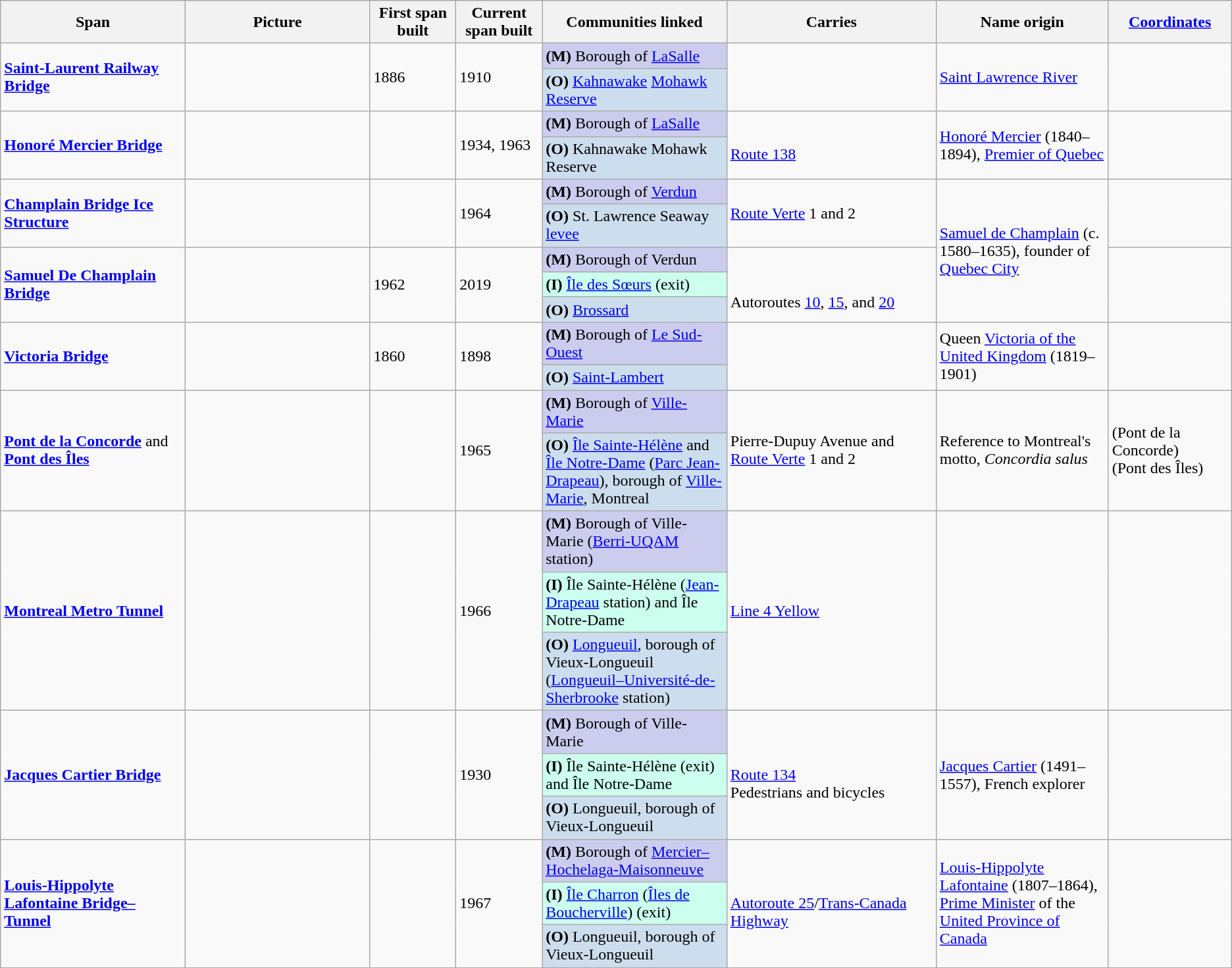<table class=wikitable>
<tr>
<th width="15%">Span</th>
<th width="15%">Picture</th>
<th width="7%">First span built</th>
<th width="7%">Current span built</th>
<th width="15%">Communities linked</th>
<th width="17%">Carries</th>
<th width="14%">Name origin</th>
<th width="10%"><a href='#'>Coordinates</a></th>
</tr>
<tr>
<td rowspan="2"><strong><a href='#'>Saint-Laurent Railway Bridge</a></strong></td>
<td rowspan="2"></td>
<td rowspan="2">1886</td>
<td rowspan="2">1910</td>
<td style="background:#ccccee;"><strong>(M)</strong> Borough of <a href='#'>LaSalle</a></td>
<td rowspan="2"></td>
<td rowspan="2"><a href='#'>Saint Lawrence River</a></td>
<td rowspan="2"></td>
</tr>
<tr>
<td style="background:#ccddee;"><strong>(O)</strong> <a href='#'>Kahnawake</a> <a href='#'>Mohawk</a> <a href='#'>Reserve</a></td>
</tr>
<tr>
<td rowspan="2"><strong><a href='#'>Honoré Mercier Bridge</a></strong></td>
<td rowspan="2"></td>
<td rowspan="2"></td>
<td rowspan="2">1934, 1963</td>
<td style="background:#ccccee;"><strong>(M)</strong> Borough of <a href='#'>LaSalle</a></td>
<td rowspan="2"><br><a href='#'>Route 138</a></td>
<td rowspan="2"><a href='#'>Honoré Mercier</a> (1840–1894), <a href='#'>Premier of Quebec</a></td>
<td rowspan="2"></td>
</tr>
<tr>
<td style="background:#ccddee;"><strong>(O)</strong> Kahnawake Mohawk Reserve</td>
</tr>
<tr>
<td rowspan="2"><strong><a href='#'>Champlain Bridge Ice Structure</a></strong></td>
<td rowspan="2"></td>
<td rowspan="2"></td>
<td rowspan="2">1964</td>
<td style="background:#ccccee;"><strong>(M)</strong> Borough of <a href='#'>Verdun</a></td>
<td rowspan="2"><a href='#'>Route Verte</a> 1 and 2</td>
<td rowspan="5"><a href='#'>Samuel de Champlain</a> (c. 1580–1635), founder of <a href='#'>Quebec City</a></td>
<td rowspan="2"></td>
</tr>
<tr>
<td style="background:#ccddee;"><strong>(O)</strong> St. Lawrence Seaway <a href='#'>levee</a></td>
</tr>
<tr>
<td rowspan="3"><strong><a href='#'>Samuel De Champlain Bridge</a></strong></td>
<td rowspan="3"></td>
<td rowspan="3">1962</td>
<td rowspan="3">2019</td>
<td style="background:#ccccee;"><strong>(M)</strong> Borough of Verdun</td>
<td rowspan="3">  <br><br>Autoroutes <a href='#'>10</a>, <a href='#'>15</a>, and <a href='#'>20</a></td>
<td rowspan="3"></td>
</tr>
<tr>
<td style="background:#ccffee;"><strong>(I)</strong> <a href='#'>Île des Sœurs</a> (exit)</td>
</tr>
<tr>
<td style="background:#ccddee;"><strong>(O)</strong> <a href='#'>Brossard</a></td>
</tr>
<tr>
<td rowspan="2"><strong><a href='#'>Victoria Bridge</a></strong></td>
<td rowspan="2"></td>
<td rowspan="2">1860</td>
<td rowspan="2">1898</td>
<td style="background:#ccccee;"><strong>(M)</strong> Borough of <a href='#'>Le Sud-Ouest</a></td>
<td rowspan="2"></td>
<td rowspan="2">Queen <a href='#'>Victoria of the United Kingdom</a> (1819–1901)</td>
<td rowspan="2"></td>
</tr>
<tr>
<td style="background:#ccddee;"><strong>(O)</strong> <a href='#'>Saint-Lambert</a></td>
</tr>
<tr>
<td rowspan="2"><strong><a href='#'>Pont de la Concorde</a></strong> and <strong><a href='#'>Pont des Îles</a></strong></td>
<td rowspan="2"></td>
<td rowspan="2"></td>
<td rowspan="2">1965</td>
<td style="background:#ccccee;"><strong>(M)</strong> Borough of <a href='#'>Ville-Marie</a></td>
<td rowspan="2">Pierre-Dupuy Avenue and <a href='#'>Route Verte</a> 1 and 2</td>
<td rowspan="2">Reference to Montreal's motto, <em>Concordia salus</em></td>
<td rowspan="2"> (Pont de la Concorde)<br> (Pont des Îles)</td>
</tr>
<tr>
<td style="background:#ccddee;"><strong>(O)</strong> <a href='#'>Île Sainte-Hélène</a> and <a href='#'>Île Notre-Dame</a> (<a href='#'>Parc Jean-Drapeau</a>), borough of <a href='#'>Ville-Marie</a>, Montreal</td>
</tr>
<tr>
<td rowspan="3"><strong><a href='#'>Montreal Metro Tunnel</a></strong></td>
<td rowspan="3"></td>
<td rowspan="3"></td>
<td rowspan="3">1966</td>
<td style="background:#ccccee;"><strong>(M)</strong> Borough of Ville-Marie (<a href='#'>Berri-UQAM</a> station)</td>
<td rowspan="3">  <a href='#'>Line 4 Yellow</a></td>
<td rowspan="3"></td>
<td rowspan="3"></td>
</tr>
<tr>
<td style="background:#ccffee;"><strong>(I)</strong> Île Sainte-Hélène (<a href='#'>Jean-Drapeau</a> station) and Île Notre-Dame</td>
</tr>
<tr>
<td style="background:#ccddee;"><strong>(O)</strong> <a href='#'>Longueuil</a>, borough of Vieux-Longueuil (<a href='#'>Longueuil–Université-de-Sherbrooke</a> station)</td>
</tr>
<tr>
<td rowspan="3"><strong><a href='#'>Jacques Cartier Bridge</a></strong></td>
<td rowspan="3"></td>
<td rowspan="3"></td>
<td rowspan="3">1930</td>
<td style="background:#ccccee;"><strong>(M)</strong> Borough of Ville-Marie</td>
<td rowspan="3"><br><a href='#'>Route 134</a><br>Pedestrians and bicycles</td>
<td rowspan="3"><a href='#'>Jacques Cartier</a> (1491–1557), French explorer</td>
<td rowspan="3"></td>
</tr>
<tr>
<td style="background:#ccffee;"><strong>(I)</strong> Île Sainte-Hélène (exit) and Île Notre-Dame</td>
</tr>
<tr>
<td style="background:#ccddee;"><strong>(O)</strong> Longueuil, borough of Vieux-Longueuil</td>
</tr>
<tr>
<td rowspan="3"><strong><a href='#'>Louis-Hippolyte Lafontaine Bridge–Tunnel</a></strong></td>
<td rowspan="3"></td>
<td rowspan="3"></td>
<td rowspan="3">1967</td>
<td style="background:#ccccee;"><strong>(M)</strong> Borough of <a href='#'>Mercier–Hochelaga-Maisonneuve</a></td>
<td rowspan="3"> <br><a href='#'>Autoroute 25</a>/<a href='#'>Trans-Canada Highway</a></td>
<td rowspan="3"><a href='#'>Louis-Hippolyte Lafontaine</a> (1807–1864), <a href='#'>Prime Minister</a> of the <a href='#'>United Province of Canada</a></td>
<td rowspan="3"></td>
</tr>
<tr>
<td style="background:#ccffee;"><strong>(I)</strong> <a href='#'>Île Charron</a> (<a href='#'>Îles de Boucherville</a>) (exit)</td>
</tr>
<tr>
<td style="background:#ccddee;"><strong>(O)</strong> Longueuil, borough of Vieux-Longueuil</td>
</tr>
<tr>
</tr>
</table>
